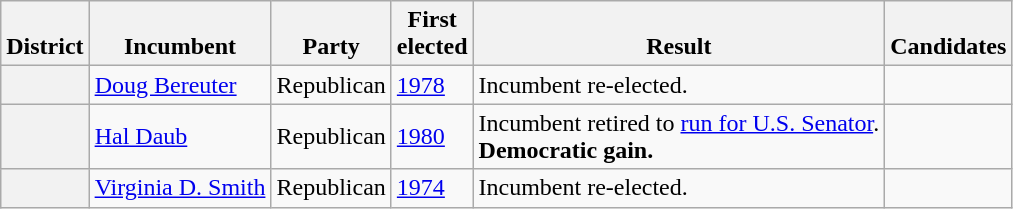<table class=wikitable>
<tr valign=bottom>
<th>District</th>
<th>Incumbent</th>
<th>Party</th>
<th>First<br>elected</th>
<th>Result</th>
<th>Candidates</th>
</tr>
<tr>
<th></th>
<td><a href='#'>Doug Bereuter</a></td>
<td>Republican</td>
<td><a href='#'>1978</a></td>
<td>Incumbent re-elected.</td>
<td nowrap></td>
</tr>
<tr>
<th></th>
<td><a href='#'>Hal Daub</a></td>
<td>Republican</td>
<td><a href='#'>1980</a></td>
<td>Incumbent retired to <a href='#'>run for U.S. Senator</a>.<br><strong>Democratic gain.</strong></td>
<td nowrap></td>
</tr>
<tr>
<th></th>
<td><a href='#'>Virginia D. Smith</a></td>
<td>Republican</td>
<td><a href='#'>1974</a></td>
<td>Incumbent re-elected.</td>
<td nowrap></td>
</tr>
</table>
